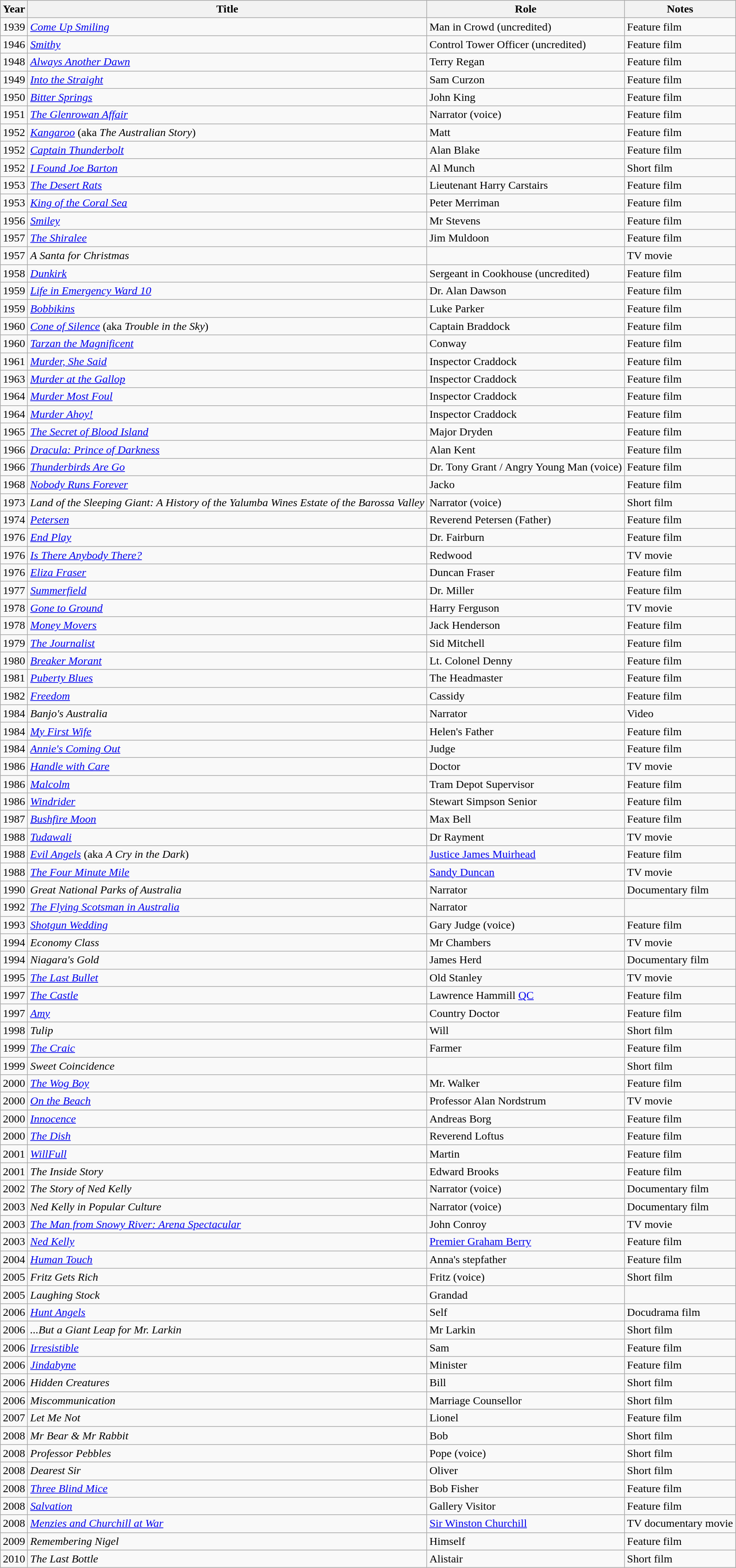<table class=wikitable>
<tr>
<th>Year</th>
<th>Title</th>
<th>Role</th>
<th>Notes</th>
</tr>
<tr>
<td>1939</td>
<td><em><a href='#'>Come Up Smiling</a></em></td>
<td>Man in Crowd (uncredited)</td>
<td>Feature film</td>
</tr>
<tr>
<td>1946</td>
<td><em><a href='#'>Smithy</a></em></td>
<td>Control Tower Officer (uncredited)</td>
<td>Feature film</td>
</tr>
<tr>
<td>1948</td>
<td><em><a href='#'>Always Another Dawn</a></em></td>
<td>Terry Regan</td>
<td>Feature film</td>
</tr>
<tr>
<td>1949</td>
<td><em><a href='#'>Into the Straight</a></em></td>
<td>Sam Curzon</td>
<td>Feature film</td>
</tr>
<tr>
<td>1950</td>
<td><em><a href='#'>Bitter Springs</a></em></td>
<td>John King</td>
<td>Feature film</td>
</tr>
<tr>
<td>1951</td>
<td><em><a href='#'>The Glenrowan Affair</a></em></td>
<td>Narrator (voice)</td>
<td>Feature film</td>
</tr>
<tr>
<td>1952</td>
<td><em><a href='#'>Kangaroo</a></em> (aka <em>The Australian Story</em>)</td>
<td>Matt</td>
<td>Feature film</td>
</tr>
<tr>
<td>1952</td>
<td><em><a href='#'>Captain Thunderbolt</a></em></td>
<td>Alan Blake</td>
<td>Feature film</td>
</tr>
<tr>
<td>1952</td>
<td><em><a href='#'>I Found Joe Barton</a></em></td>
<td>Al Munch</td>
<td>Short film</td>
</tr>
<tr>
<td>1953</td>
<td><em><a href='#'>The Desert Rats</a></em></td>
<td>Lieutenant Harry Carstairs</td>
<td>Feature film</td>
</tr>
<tr>
<td>1953</td>
<td><em><a href='#'>King of the Coral Sea</a></em></td>
<td>Peter Merriman</td>
<td>Feature film</td>
</tr>
<tr>
<td>1956</td>
<td><em><a href='#'>Smiley</a></em></td>
<td>Mr Stevens</td>
<td>Feature film</td>
</tr>
<tr>
<td>1957</td>
<td><em><a href='#'>The Shiralee</a></em></td>
<td>Jim Muldoon</td>
<td>Feature film</td>
</tr>
<tr>
<td>1957</td>
<td><em>A Santa for Christmas</em></td>
<td></td>
<td>TV movie</td>
</tr>
<tr>
<td>1958</td>
<td><em><a href='#'>Dunkirk</a></em></td>
<td>Sergeant in Cookhouse (uncredited)</td>
<td>Feature film</td>
</tr>
<tr>
<td>1959</td>
<td><em><a href='#'>Life in Emergency Ward 10</a></em></td>
<td>Dr. Alan Dawson</td>
<td>Feature film</td>
</tr>
<tr>
<td>1959</td>
<td><em><a href='#'>Bobbikins</a></em></td>
<td>Luke Parker</td>
<td>Feature film</td>
</tr>
<tr>
<td>1960</td>
<td><em><a href='#'>Cone of Silence</a></em> (aka <em>Trouble in the Sky</em>)</td>
<td>Captain Braddock</td>
<td>Feature film</td>
</tr>
<tr>
<td>1960</td>
<td><em><a href='#'>Tarzan the Magnificent</a></em></td>
<td>Conway</td>
<td>Feature film</td>
</tr>
<tr>
<td>1961</td>
<td><em><a href='#'>Murder, She Said</a></em></td>
<td>Inspector Craddock</td>
<td>Feature film</td>
</tr>
<tr>
<td>1963</td>
<td><em><a href='#'>Murder at the Gallop</a></em></td>
<td>Inspector Craddock</td>
<td>Feature film</td>
</tr>
<tr>
<td>1964</td>
<td><em><a href='#'>Murder Most Foul</a></em></td>
<td>Inspector Craddock</td>
<td>Feature film</td>
</tr>
<tr>
<td>1964</td>
<td><em><a href='#'>Murder Ahoy!</a></em></td>
<td>Inspector Craddock</td>
<td>Feature film</td>
</tr>
<tr>
<td>1965</td>
<td><em><a href='#'>The Secret of Blood Island</a></em></td>
<td>Major Dryden</td>
<td>Feature film</td>
</tr>
<tr>
<td>1966</td>
<td><em><a href='#'>Dracula: Prince of Darkness</a></em></td>
<td>Alan Kent</td>
<td>Feature film</td>
</tr>
<tr>
<td>1966</td>
<td><em><a href='#'>Thunderbirds Are Go</a></em></td>
<td>Dr. Tony Grant / Angry Young Man (voice)</td>
<td>Feature film</td>
</tr>
<tr>
<td>1968</td>
<td><em><a href='#'>Nobody Runs Forever</a></em></td>
<td>Jacko</td>
<td>Feature film</td>
</tr>
<tr>
<td>1973</td>
<td><em>Land of the Sleeping Giant: A History of the Yalumba Wines Estate of the Barossa Valley</em></td>
<td>Narrator (voice)</td>
<td>Short film</td>
</tr>
<tr>
<td>1974</td>
<td><em><a href='#'>Petersen</a></em></td>
<td>Reverend Petersen (Father)</td>
<td>Feature film</td>
</tr>
<tr>
<td>1976</td>
<td><em><a href='#'>End Play</a></em></td>
<td>Dr. Fairburn</td>
<td>Feature film</td>
</tr>
<tr>
<td>1976</td>
<td><em><a href='#'>Is There Anybody There?</a></em></td>
<td>Redwood</td>
<td>TV movie</td>
</tr>
<tr>
<td>1976</td>
<td><em><a href='#'>Eliza Fraser</a></em></td>
<td>Duncan Fraser</td>
<td>Feature film</td>
</tr>
<tr>
<td>1977</td>
<td><em><a href='#'>Summerfield</a></em></td>
<td>Dr. Miller</td>
<td>Feature film</td>
</tr>
<tr>
<td>1978</td>
<td><em><a href='#'>Gone to Ground</a></em></td>
<td>Harry Ferguson</td>
<td>TV movie</td>
</tr>
<tr>
<td>1978</td>
<td><em><a href='#'>Money Movers</a></em></td>
<td>Jack Henderson</td>
<td>Feature film</td>
</tr>
<tr>
<td>1979</td>
<td><em><a href='#'>The Journalist</a></em></td>
<td>Sid Mitchell</td>
<td>Feature film</td>
</tr>
<tr>
<td>1980</td>
<td><em><a href='#'>Breaker Morant</a></em></td>
<td>Lt. Colonel Denny</td>
<td>Feature film</td>
</tr>
<tr>
<td>1981</td>
<td><em><a href='#'>Puberty Blues</a></em></td>
<td>The Headmaster</td>
<td>Feature film</td>
</tr>
<tr>
<td>1982</td>
<td><em><a href='#'>Freedom</a></em></td>
<td>Cassidy</td>
<td>Feature film</td>
</tr>
<tr>
<td>1984</td>
<td><em>Banjo's Australia</em></td>
<td>Narrator</td>
<td>Video</td>
</tr>
<tr>
<td>1984</td>
<td><em><a href='#'>My First Wife</a></em></td>
<td>Helen's Father</td>
<td>Feature film</td>
</tr>
<tr>
<td>1984</td>
<td><em><a href='#'>Annie's Coming Out</a></em></td>
<td>Judge</td>
<td>Feature film</td>
</tr>
<tr>
<td>1986</td>
<td><em><a href='#'>Handle with Care</a></em></td>
<td>Doctor</td>
<td>TV movie</td>
</tr>
<tr>
<td>1986</td>
<td><em><a href='#'>Malcolm</a></em></td>
<td>Tram Depot Supervisor</td>
<td>Feature film</td>
</tr>
<tr>
<td>1986</td>
<td><em><a href='#'>Windrider</a></em></td>
<td>Stewart Simpson Senior</td>
<td>Feature film</td>
</tr>
<tr>
<td>1987</td>
<td><em><a href='#'>Bushfire Moon</a></em></td>
<td>Max Bell</td>
<td>Feature film</td>
</tr>
<tr>
<td>1988</td>
<td><em><a href='#'>Tudawali</a></em></td>
<td>Dr Rayment</td>
<td>TV movie</td>
</tr>
<tr>
<td>1988</td>
<td><em><a href='#'>Evil Angels</a></em> (aka <em>A Cry in the Dark</em>)</td>
<td><a href='#'>Justice James Muirhead</a></td>
<td>Feature film</td>
</tr>
<tr>
<td>1988</td>
<td><em><a href='#'>The Four Minute Mile</a></em></td>
<td><a href='#'>Sandy Duncan</a></td>
<td>TV movie</td>
</tr>
<tr>
<td>1990</td>
<td><em>Great National Parks of Australia</em></td>
<td>Narrator</td>
<td>Documentary film</td>
</tr>
<tr>
<td>1992</td>
<td><em><a href='#'>The Flying Scotsman in Australia</a></em></td>
<td>Narrator</td>
<td></td>
</tr>
<tr>
<td>1993</td>
<td><em><a href='#'>Shotgun Wedding</a></em></td>
<td>Gary Judge (voice)</td>
<td>Feature film</td>
</tr>
<tr>
<td>1994</td>
<td><em>Economy Class</em></td>
<td>Mr Chambers</td>
<td>TV movie</td>
</tr>
<tr>
<td>1994</td>
<td><em>Niagara's Gold</em></td>
<td>James Herd</td>
<td>Documentary film</td>
</tr>
<tr>
<td>1995</td>
<td><em><a href='#'>The Last Bullet</a></em></td>
<td>Old Stanley</td>
<td>TV movie</td>
</tr>
<tr>
<td>1997</td>
<td><em><a href='#'>The Castle</a></em></td>
<td>Lawrence Hammill <a href='#'>QC</a></td>
<td>Feature film</td>
</tr>
<tr>
<td>1997</td>
<td><em><a href='#'>Amy</a></em></td>
<td>Country Doctor</td>
<td>Feature film</td>
</tr>
<tr>
<td>1998</td>
<td><em>Tulip</em></td>
<td>Will</td>
<td>Short film</td>
</tr>
<tr>
<td>1999</td>
<td><em><a href='#'>The Craic</a></em></td>
<td>Farmer</td>
<td>Feature film</td>
</tr>
<tr>
<td>1999</td>
<td><em>Sweet Coincidence</em></td>
<td></td>
<td>Short film</td>
</tr>
<tr>
<td>2000</td>
<td><em><a href='#'>The Wog Boy</a></em></td>
<td>Mr. Walker</td>
<td>Feature film</td>
</tr>
<tr>
<td>2000</td>
<td><em><a href='#'>On the Beach</a></em></td>
<td>Professor Alan Nordstrum</td>
<td>TV movie</td>
</tr>
<tr>
<td>2000</td>
<td><em><a href='#'>Innocence</a></em></td>
<td>Andreas Borg</td>
<td>Feature film</td>
</tr>
<tr>
<td>2000</td>
<td><em><a href='#'>The Dish</a></em></td>
<td>Reverend Loftus</td>
<td>Feature film</td>
</tr>
<tr>
<td>2001</td>
<td><em><a href='#'>WillFull</a></em></td>
<td>Martin</td>
<td>Feature film</td>
</tr>
<tr>
<td>2001</td>
<td><em>The Inside Story</em></td>
<td>Edward Brooks</td>
<td>Feature film</td>
</tr>
<tr>
<td>2002</td>
<td><em>The Story of Ned Kelly</em></td>
<td>Narrator (voice)</td>
<td>Documentary film</td>
</tr>
<tr>
<td>2003</td>
<td><em>Ned Kelly in Popular Culture</em></td>
<td>Narrator (voice)</td>
<td>Documentary film</td>
</tr>
<tr>
<td>2003</td>
<td><em><a href='#'>The Man from Snowy River: Arena Spectacular</a></em></td>
<td>John Conroy</td>
<td>TV movie</td>
</tr>
<tr>
<td>2003</td>
<td><em><a href='#'>Ned Kelly</a></em></td>
<td><a href='#'>Premier Graham Berry</a></td>
<td>Feature film</td>
</tr>
<tr>
<td>2004</td>
<td><em><a href='#'>Human Touch</a></em></td>
<td>Anna's stepfather</td>
<td>Feature film</td>
</tr>
<tr>
<td>2005</td>
<td><em>Fritz Gets Rich</em></td>
<td>Fritz (voice)</td>
<td>Short film</td>
</tr>
<tr>
<td>2005</td>
<td><em>Laughing Stock</em></td>
<td>Grandad</td>
<td></td>
</tr>
<tr>
<td>2006</td>
<td><em><a href='#'>Hunt Angels</a></em></td>
<td>Self</td>
<td>Docudrama film</td>
</tr>
<tr>
<td>2006</td>
<td><em>...But a Giant Leap for Mr. Larkin</em></td>
<td>Mr Larkin</td>
<td>Short film</td>
</tr>
<tr>
<td>2006</td>
<td><em><a href='#'>Irresistible</a></em></td>
<td>Sam</td>
<td>Feature film</td>
</tr>
<tr>
<td>2006</td>
<td><em><a href='#'>Jindabyne</a></em></td>
<td>Minister</td>
<td>Feature film</td>
</tr>
<tr>
<td>2006</td>
<td><em>Hidden Creatures</em></td>
<td>Bill</td>
<td>Short film</td>
</tr>
<tr>
<td>2006</td>
<td><em>Miscommunication</em></td>
<td>Marriage Counsellor</td>
<td>Short film</td>
</tr>
<tr>
<td>2007</td>
<td><em>Let Me Not</em></td>
<td>Lionel</td>
<td>Feature film</td>
</tr>
<tr>
<td>2008</td>
<td><em>Mr Bear & Mr Rabbit</em></td>
<td>Bob</td>
<td>Short film</td>
</tr>
<tr>
<td>2008</td>
<td><em>Professor Pebbles</em></td>
<td>Pope (voice)</td>
<td>Short film</td>
</tr>
<tr>
<td>2008</td>
<td><em>Dearest Sir</em></td>
<td>Oliver</td>
<td>Short film</td>
</tr>
<tr>
<td>2008</td>
<td><em><a href='#'>Three Blind Mice</a></em></td>
<td>Bob Fisher</td>
<td>Feature film</td>
</tr>
<tr>
<td>2008</td>
<td><em><a href='#'>Salvation</a></em></td>
<td>Gallery Visitor</td>
<td>Feature film</td>
</tr>
<tr>
<td>2008</td>
<td><em><a href='#'>Menzies and Churchill at War</a></em></td>
<td><a href='#'>Sir Winston Churchill</a></td>
<td>TV documentary movie</td>
</tr>
<tr>
<td>2009</td>
<td><em>Remembering Nigel</em></td>
<td>Himself</td>
<td>Feature film</td>
</tr>
<tr>
<td>2010</td>
<td><em>The Last Bottle</em></td>
<td>Alistair</td>
<td>Short film</td>
</tr>
</table>
